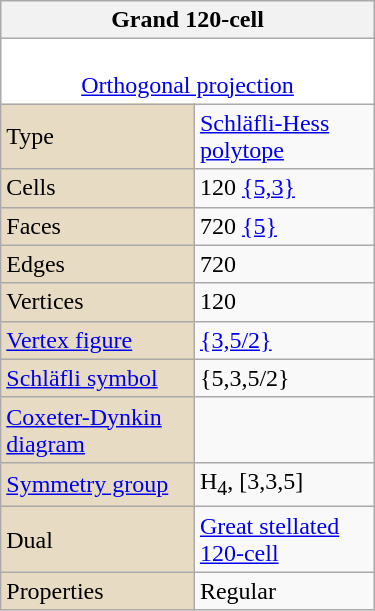<table class="wikitable" align="right" style="margin-left:10px" width="250">
<tr>
<th bgcolor=#e7dcc3 colspan=2>Grand 120-cell</th>
</tr>
<tr>
<td bgcolor=#ffffff align=center colspan=2><br><a href='#'>Orthogonal projection</a></td>
</tr>
<tr>
<td bgcolor=#e7dcc3>Type</td>
<td><a href='#'>Schläfli-Hess polytope</a></td>
</tr>
<tr>
<td bgcolor=#e7dcc3>Cells</td>
<td>120 <a href='#'>{5,3}</a></td>
</tr>
<tr>
<td bgcolor=#e7dcc3>Faces</td>
<td>720 <a href='#'>{5}</a></td>
</tr>
<tr>
<td bgcolor=#e7dcc3>Edges</td>
<td>720</td>
</tr>
<tr>
<td bgcolor=#e7dcc3>Vertices</td>
<td>120</td>
</tr>
<tr>
<td bgcolor=#e7dcc3><a href='#'>Vertex figure</a></td>
<td><a href='#'>{3,5/2}</a></td>
</tr>
<tr>
<td bgcolor=#e7dcc3><a href='#'>Schläfli symbol</a></td>
<td>{5,3,5/2}</td>
</tr>
<tr>
<td bgcolor=#e7dcc3><a href='#'>Coxeter-Dynkin diagram</a></td>
<td></td>
</tr>
<tr>
<td bgcolor=#e7dcc3><a href='#'>Symmetry group</a></td>
<td>H<sub>4</sub>, [3,3,5]</td>
</tr>
<tr>
<td bgcolor=#e7dcc3>Dual</td>
<td><a href='#'>Great stellated 120-cell</a></td>
</tr>
<tr>
<td bgcolor=#e7dcc3>Properties</td>
<td>Regular</td>
</tr>
</table>
